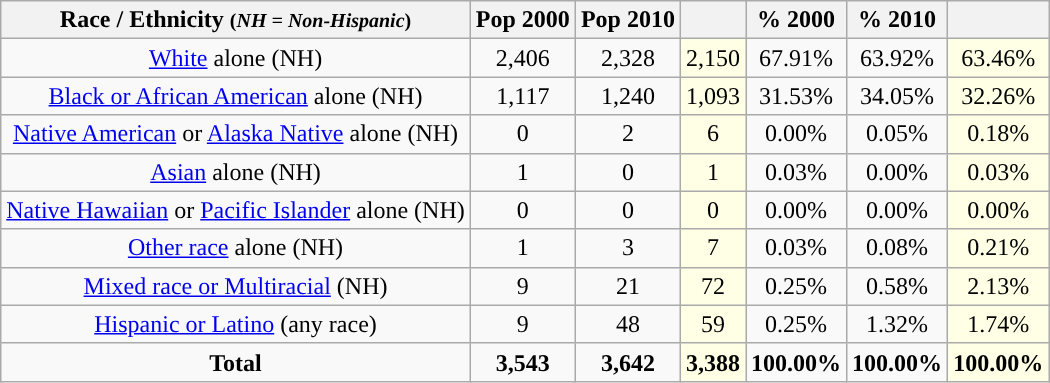<table class="wikitable" style="text-align:center;">
<tr>
<th>Race / Ethnicity <small>(<em>NH = Non-Hispanic</em>)</small></th>
<th>Pop 2000</th>
<th>Pop 2010</th>
<th></th>
<th>% 2000</th>
<th>% 2010</th>
<th></th>
</tr>
<tr>
<td><a href='#'>White</a> alone (NH)</td>
<td>2,406</td>
<td>2,328</td>
<td style='background: #ffffe6;'>2,150</td>
<td>67.91%</td>
<td>63.92%</td>
<td style='background: #ffffe6;'>63.46%</td>
</tr>
<tr>
<td><a href='#'>Black or African American</a> alone (NH)</td>
<td>1,117</td>
<td>1,240</td>
<td style='background: #ffffe6;'>1,093</td>
<td>31.53%</td>
<td>34.05%</td>
<td style='background: #ffffe6;'>32.26%</td>
</tr>
<tr>
<td><a href='#'>Native American</a> or <a href='#'>Alaska Native</a> alone (NH)</td>
<td>0</td>
<td>2</td>
<td style='background: #ffffe6;'>6</td>
<td>0.00%</td>
<td>0.05%</td>
<td style='background: #ffffe6;'>0.18%</td>
</tr>
<tr>
<td><a href='#'>Asian</a> alone (NH)</td>
<td>1</td>
<td>0</td>
<td style='background: #ffffe6;'>1</td>
<td>0.03%</td>
<td>0.00%</td>
<td style='background: #ffffe6;'>0.03%</td>
</tr>
<tr>
<td><a href='#'>Native Hawaiian</a> or <a href='#'>Pacific Islander</a> alone (NH)</td>
<td>0</td>
<td>0</td>
<td style='background: #ffffe6;'>0</td>
<td>0.00%</td>
<td>0.00%</td>
<td style='background: #ffffe6;'>0.00%</td>
</tr>
<tr>
<td><a href='#'>Other race</a> alone (NH)</td>
<td>1</td>
<td>3</td>
<td style='background: #ffffe6;'>7</td>
<td>0.03%</td>
<td>0.08%</td>
<td style='background: #ffffe6;'>0.21%</td>
</tr>
<tr>
<td><a href='#'>Mixed race or Multiracial</a> (NH)</td>
<td>9</td>
<td>21</td>
<td style='background: #ffffe6;'>72</td>
<td>0.25%</td>
<td>0.58%</td>
<td style='background: #ffffe6;'>2.13%</td>
</tr>
<tr>
<td><a href='#'>Hispanic or Latino</a> (any race)</td>
<td>9</td>
<td>48</td>
<td style='background: #ffffe6;'>59</td>
<td>0.25%</td>
<td>1.32%</td>
<td style='background: #ffffe6;'>1.74%</td>
</tr>
<tr>
<td><strong>Total</strong></td>
<td><strong>3,543</strong></td>
<td><strong>3,642</strong></td>
<td style='background: #ffffe6;'><strong>3,388</strong></td>
<td><strong>100.00%</strong></td>
<td><strong>100.00%</strong></td>
<td style='background: #ffffe6;'><strong>100.00%</strong></td>
</tr>
</table>
